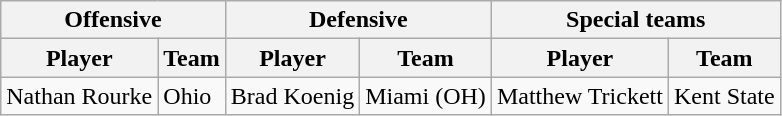<table class="wikitable" style="display: inline-table;">
<tr>
<th colspan="2">Offensive</th>
<th colspan="2">Defensive</th>
<th colspan="2">Special teams</th>
</tr>
<tr>
<th>Player</th>
<th>Team</th>
<th>Player</th>
<th>Team</th>
<th>Player</th>
<th>Team</th>
</tr>
<tr>
<td>Nathan Rourke</td>
<td>Ohio</td>
<td>Brad Koenig</td>
<td>Miami (OH)</td>
<td>Matthew Trickett</td>
<td>Kent State</td>
</tr>
</table>
